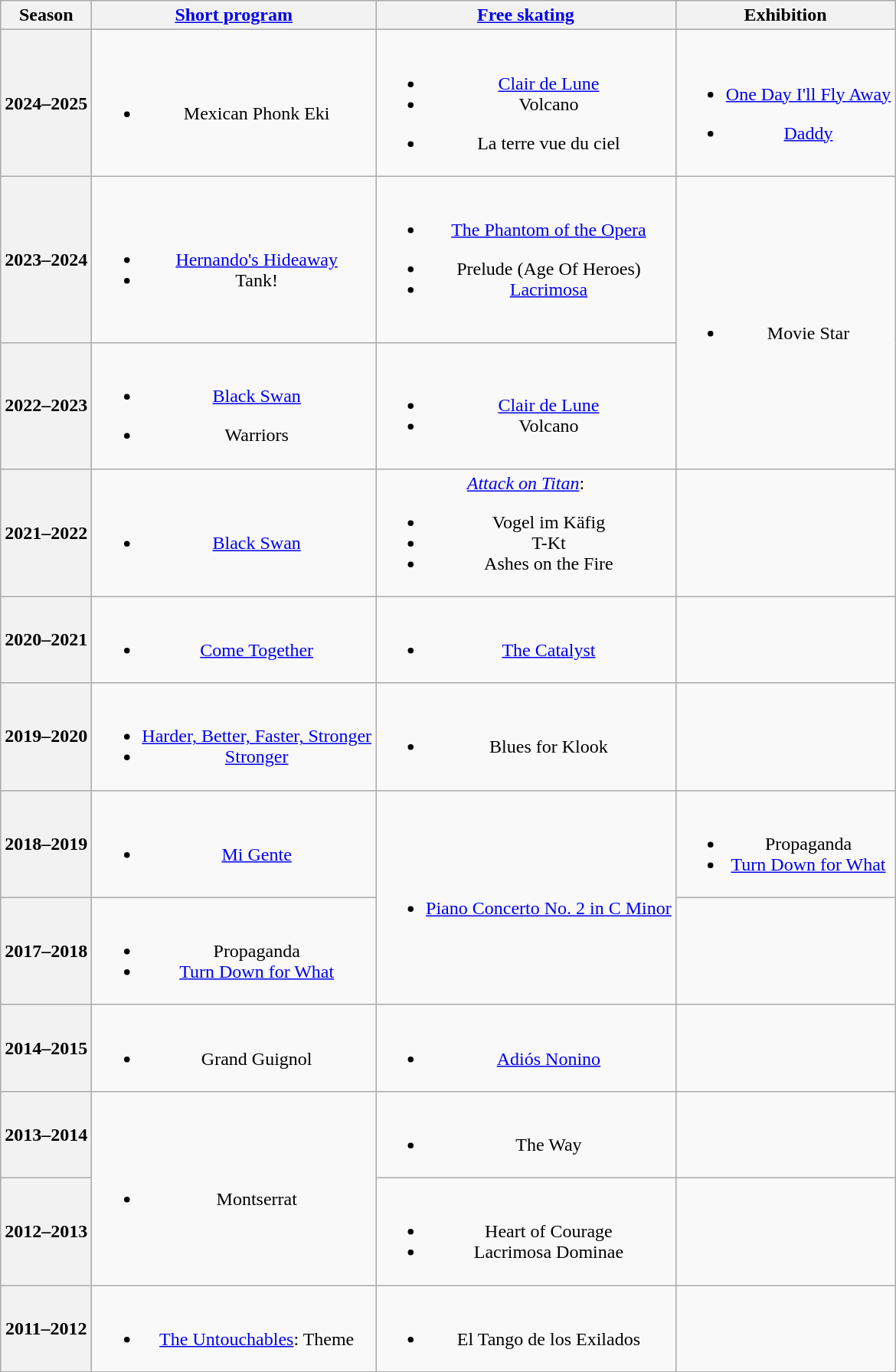<table class=wikitable style=text-align:center>
<tr>
<th>Season</th>
<th><a href='#'>Short program</a></th>
<th><a href='#'>Free skating</a></th>
<th>Exhibition</th>
</tr>
<tr>
<th>2024–2025 <br> </th>
<td><br><ul><li>Mexican Phonk Eki <br> </li></ul></td>
<td><br><ul><li><a href='#'>Clair de Lune</a> <br></li><li>Volcano </li></ul><ul><li>La terre vue du ciel <br> </li></ul></td>
<td><br><ul><li><a href='#'>One Day I'll Fly Away</a> <br> </li></ul><ul><li><a href='#'>Daddy</a> <br> </li></ul></td>
</tr>
<tr>
<th>2023–2024 <br> </th>
<td><br><ul><li><a href='#'>Hernando's Hideaway</a> <br> </li><li>Tank! <br></li></ul></td>
<td><br><ul><li><a href='#'>The Phantom of the Opera</a> <br> </li></ul><ul><li>Prelude (Age Of Heroes) <br> </li><li><a href='#'>Lacrimosa</a> </li></ul><br></td>
<td rowspan=2><br><ul><li>Movie Star <br></li></ul></td>
</tr>
<tr>
<th>2022–2023 <br> </th>
<td><br><ul><li><a href='#'>Black Swan</a> <br> </li></ul><ul><li>Warriors <br> </li></ul></td>
<td><br><ul><li><a href='#'>Clair de Lune</a> <br></li><li>Volcano </li></ul></td>
</tr>
<tr>
<th>2021–2022 <br> </th>
<td><br><ul><li><a href='#'>Black Swan</a> <br> </li></ul></td>
<td><em><a href='#'>Attack on Titan</a></em>:<br><ul><li>Vogel im Käfig <br></li><li>T-Kt <br></li><li>Ashes on the Fire <br></li></ul></td>
<td></td>
</tr>
<tr>
<th>2020–2021 <br> </th>
<td><br><ul><li><a href='#'>Come Together</a> <br> </li></ul></td>
<td><br><ul><li><a href='#'>The Catalyst</a> <br></li></ul></td>
<td></td>
</tr>
<tr Nikolai Morozov>
<th>2019–2020 <br> </th>
<td><br><ul><li><a href='#'>Harder, Better, Faster, Stronger</a> <br> </li><li><a href='#'>Stronger</a> <br> </li></ul></td>
<td><br><ul><li>Blues for Klook <br></li></ul></td>
<td></td>
</tr>
<tr>
<th>2018–2019 <br> </th>
<td><br><ul><li><a href='#'>Mi Gente</a> <br></li></ul></td>
<td rowspan=2><br><ul><li><a href='#'>Piano Concerto No. 2 in C Minor</a> <br></li></ul></td>
<td><br><ul><li>Propaganda <br></li><li><a href='#'>Turn Down for What</a> <br></li></ul></td>
</tr>
<tr>
<th>2017–2018 <br></th>
<td><br><ul><li>Propaganda <br></li><li><a href='#'>Turn Down for What</a> <br></li></ul></td>
<td></td>
</tr>
<tr>
<th>2014–2015 <br></th>
<td><br><ul><li>Grand Guignol <br></li></ul></td>
<td><br><ul><li><a href='#'>Adiós Nonino</a> <br></li></ul></td>
<td></td>
</tr>
<tr>
<th>2013–2014 <br></th>
<td rowspan=2><br><ul><li>Montserrat <br></li></ul></td>
<td><br><ul><li>The Way <br></li></ul></td>
<td></td>
</tr>
<tr>
<th>2012–2013 <br></th>
<td><br><ul><li>Heart of Courage <br></li><li>Lacrimosa Dominae <br></li></ul></td>
<td></td>
</tr>
<tr>
<th>2011–2012 <br></th>
<td><br><ul><li><a href='#'>The Untouchables</a>: Theme <br></li></ul></td>
<td><br><ul><li>El Tango de los Exilados <br></li></ul></td>
<td></td>
</tr>
</table>
